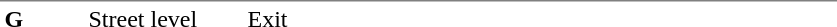<table table border=0 cellspacing=0 cellpadding=3>
<tr>
<td style="border-top:solid 1px gray;" width=50 valign=top><strong>G</strong></td>
<td style="border-top:solid 1px gray;" width=100 valign=top>Street level</td>
<td style="border-top:solid 1px gray;" width=390 valign=top>Exit</td>
</tr>
</table>
